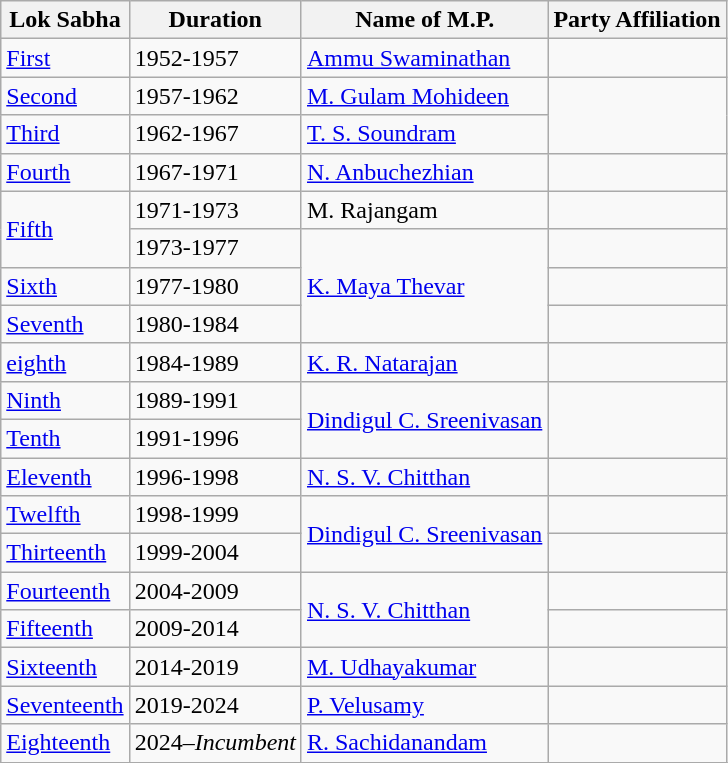<table class="wikitable sortable">
<tr>
<th>Lok Sabha</th>
<th>Duration</th>
<th>Name of M.P.</th>
<th colspan=2>Party Affiliation</th>
</tr>
<tr>
<td><a href='#'>First</a></td>
<td>1952-1957</td>
<td><a href='#'>Ammu Swaminathan</a></td>
<td></td>
</tr>
<tr>
<td><a href='#'>Second</a></td>
<td>1957-1962</td>
<td><a href='#'>M. Gulam Mohideen</a></td>
</tr>
<tr>
<td><a href='#'>Third</a></td>
<td>1962-1967</td>
<td><a href='#'>T. S. Soundram</a></td>
</tr>
<tr>
<td><a href='#'>Fourth</a></td>
<td>1967-1971</td>
<td><a href='#'>N. Anbuchezhian</a></td>
<td></td>
</tr>
<tr>
<td rowspan="2"><a href='#'>Fifth</a></td>
<td>1971-1973</td>
<td>M. Rajangam</td>
</tr>
<tr>
<td>1973-1977</td>
<td rowspan="3"><a href='#'>K. Maya Thevar</a></td>
<td></td>
</tr>
<tr>
<td><a href='#'>Sixth</a></td>
<td>1977-1980</td>
</tr>
<tr>
<td><a href='#'>Seventh</a></td>
<td>1980-1984</td>
<td></td>
</tr>
<tr>
<td><a href='#'>eighth</a></td>
<td>1984-1989</td>
<td><a href='#'>K. R. Natarajan</a></td>
<td></td>
</tr>
<tr>
<td><a href='#'>Ninth</a></td>
<td>1989-1991</td>
<td rowspan="2"><a href='#'>Dindigul C. Sreenivasan</a></td>
</tr>
<tr>
<td><a href='#'>Tenth</a></td>
<td>1991-1996</td>
</tr>
<tr>
<td><a href='#'>Eleventh</a></td>
<td>1996-1998</td>
<td><a href='#'>N. S. V. Chitthan</a></td>
<td></td>
</tr>
<tr>
<td><a href='#'>Twelfth</a></td>
<td>1998-1999</td>
<td rowspan="2"><a href='#'>Dindigul C. Sreenivasan</a></td>
<td></td>
</tr>
<tr>
<td><a href='#'>Thirteenth</a></td>
<td>1999-2004</td>
</tr>
<tr>
<td><a href='#'>Fourteenth</a></td>
<td>2004-2009</td>
<td rowspan="2"><a href='#'>N. S. V. Chitthan</a></td>
<td></td>
</tr>
<tr>
<td><a href='#'>Fifteenth</a></td>
<td>2009-2014</td>
</tr>
<tr>
<td><a href='#'>Sixteenth</a></td>
<td>2014-2019</td>
<td><a href='#'>M. Udhayakumar</a></td>
<td></td>
</tr>
<tr>
<td><a href='#'>Seventeenth</a></td>
<td>2019-2024</td>
<td><a href='#'>P. Velusamy</a></td>
<td></td>
</tr>
<tr>
<td><a href='#'>Eighteenth</a></td>
<td>2024–<em>Incumbent</em></td>
<td><a href='#'>R. Sachidanandam</a></td>
<td></td>
</tr>
<tr>
</tr>
</table>
